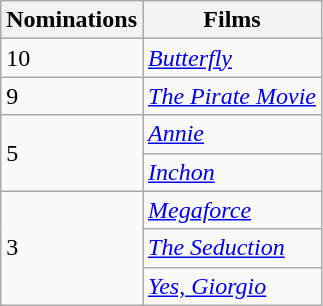<table class="wikitable">
<tr>
<th>Nominations</th>
<th>Films</th>
</tr>
<tr>
<td>10</td>
<td><a href='#'><em>Butterfly</em></a></td>
</tr>
<tr>
<td>9</td>
<td><em><a href='#'>The Pirate Movie</a></em></td>
</tr>
<tr>
<td rowspan="2">5</td>
<td><a href='#'><em>Annie</em></a></td>
</tr>
<tr>
<td><a href='#'><em>Inchon</em></a></td>
</tr>
<tr>
<td rowspan="3">3</td>
<td><em><a href='#'>Megaforce</a></em></td>
</tr>
<tr>
<td><a href='#'><em>The Seduction</em></a></td>
</tr>
<tr>
<td><em><a href='#'>Yes, Giorgio</a></em></td>
</tr>
</table>
